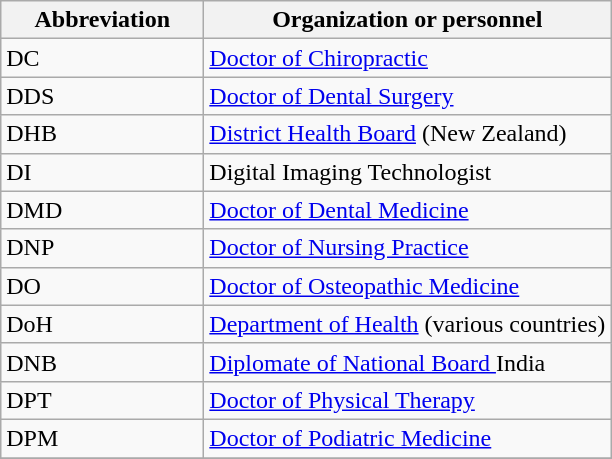<table class="wikitable sortable">
<tr>
<th style="width:8em;">Abbreviation</th>
<th>Organization or personnel</th>
</tr>
<tr>
<td>DC</td>
<td><a href='#'>Doctor of Chiropractic</a></td>
</tr>
<tr>
<td>DDS</td>
<td><a href='#'>Doctor of Dental Surgery</a></td>
</tr>
<tr>
<td>DHB</td>
<td><a href='#'>District Health Board</a> (New Zealand)</td>
</tr>
<tr>
<td>DI</td>
<td>Digital Imaging Technologist</td>
</tr>
<tr>
<td>DMD</td>
<td><a href='#'>Doctor of Dental Medicine</a></td>
</tr>
<tr>
<td>DNP</td>
<td><a href='#'>Doctor of Nursing Practice</a></td>
</tr>
<tr>
<td>DO</td>
<td><a href='#'>Doctor of Osteopathic Medicine</a></td>
</tr>
<tr>
<td>DoH</td>
<td><a href='#'>Department of Health</a> (various countries)</td>
</tr>
<tr>
<td>DNB</td>
<td><a href='#'>Diplomate of National Board </a> India</td>
</tr>
<tr>
<td>DPT</td>
<td><a href='#'>Doctor of Physical Therapy</a></td>
</tr>
<tr>
<td>DPM</td>
<td><a href='#'>Doctor of Podiatric Medicine</a></td>
</tr>
<tr>
</tr>
</table>
